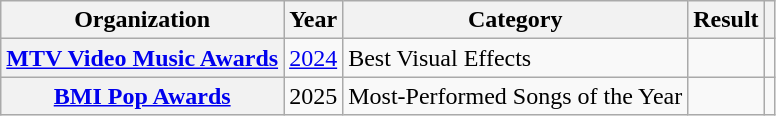<table class="wikitable sortable plainrowheaders" style="border:none; margin:0;">
<tr>
<th scope="col">Organization</th>
<th scope="col">Year</th>
<th scope="col">Category</th>
<th scope="col">Result</th>
<th scope="col" class="unsortable"></th>
</tr>
<tr>
<th scope="row"><a href='#'>MTV Video Music Awards</a></th>
<td><a href='#'>2024</a></td>
<td>Best Visual Effects</td>
<td></td>
<td style="text-align:center"></td>
</tr>
<tr>
<th scope="row"><a href='#'>BMI Pop Awards</a></th>
<td>2025</td>
<td>Most-Performed Songs of the Year</td>
<td></td>
<td style="text-align:center;"></td>
</tr>
</table>
